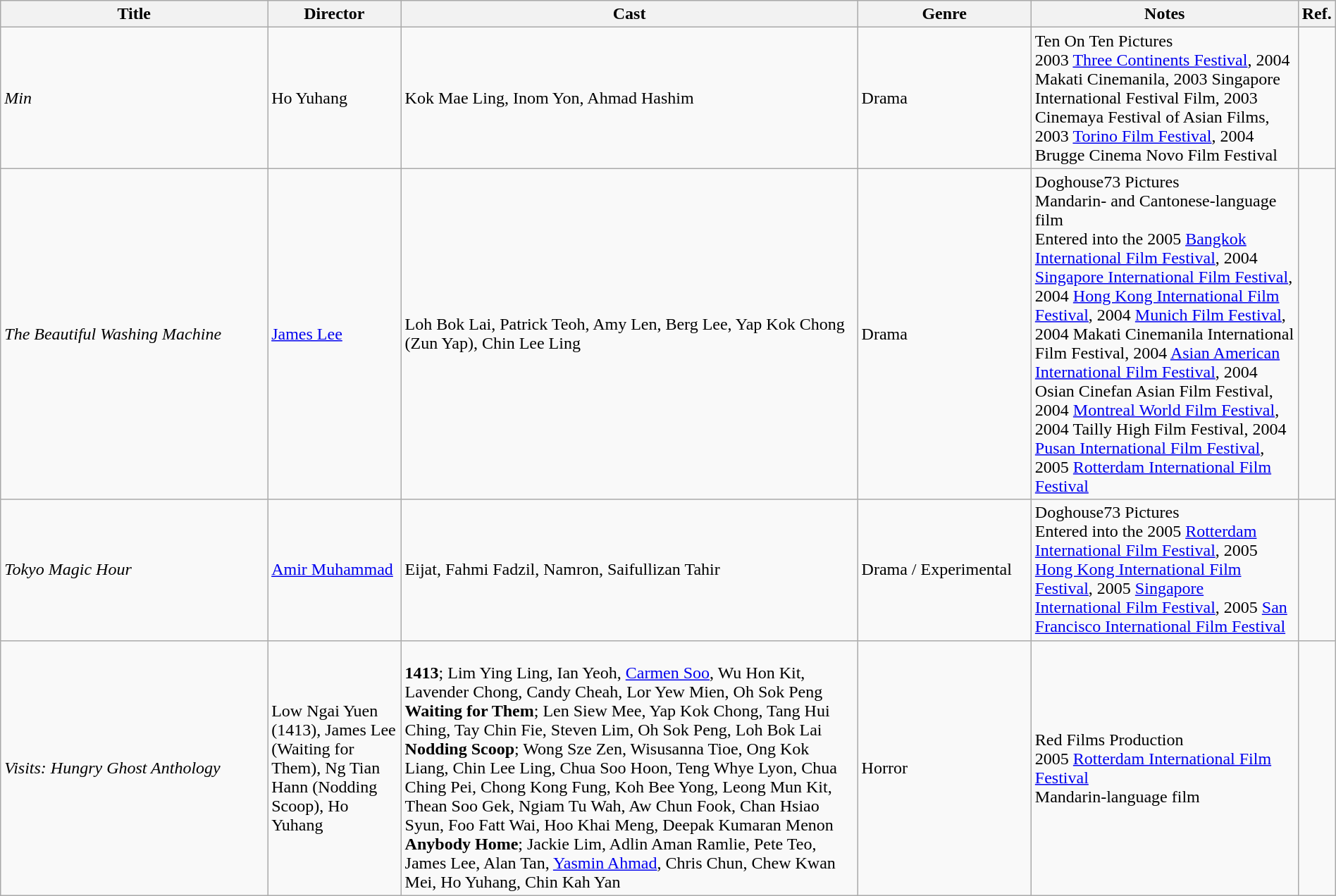<table class="wikitable" width="100%">
<tr>
<th style="width:20%;">Title</th>
<th style="width:10%;">Director</th>
<th>Cast</th>
<th style="width:13%">Genre</th>
<th style="width:20%">Notes</th>
<th>Ref.</th>
</tr>
<tr>
<td><em>Min</em></td>
<td>Ho Yuhang</td>
<td>Kok Mae Ling, Inom Yon, Ahmad Hashim</td>
<td>Drama</td>
<td>Ten On Ten Pictures<br>2003 <a href='#'>Three Continents Festival</a>, 2004 Makati Cinemanila, 2003 Singapore International Festival Film, 2003 Cinemaya Festival of Asian Films, 2003 <a href='#'>Torino Film Festival</a>, 2004 Brugge Cinema Novo Film Festival</td>
<td></td>
</tr>
<tr>
<td><em>The Beautiful Washing Machine</em></td>
<td><a href='#'>James Lee</a></td>
<td>Loh Bok Lai, Patrick Teoh, Amy Len, Berg Lee, Yap Kok Chong (Zun Yap), Chin Lee Ling</td>
<td>Drama</td>
<td>Doghouse73 Pictures<br>Mandarin- and Cantonese-language film<br>Entered into the 2005 <a href='#'>Bangkok International Film Festival</a>, 2004 <a href='#'>Singapore International Film Festival</a>, 2004 <a href='#'>Hong Kong International Film Festival</a>, 2004 <a href='#'>Munich Film Festival</a>, 2004 Makati Cinemanila International Film Festival, 2004 <a href='#'>Asian American International Film Festival</a>, 2004 Osian Cinefan Asian Film Festival, 2004 <a href='#'>Montreal World Film Festival</a>, 2004 Tailly High Film Festival, 2004 <a href='#'>Pusan International Film Festival</a>, 2005 <a href='#'>Rotterdam International Film Festival</a></td>
<td></td>
</tr>
<tr>
<td><em>Tokyo Magic Hour</em></td>
<td><a href='#'>Amir Muhammad</a></td>
<td>Eijat, Fahmi Fadzil, Namron, Saifullizan Tahir</td>
<td>Drama / Experimental</td>
<td>Doghouse73 Pictures<br>Entered into the 2005 <a href='#'>Rotterdam International Film Festival</a>, 2005 <a href='#'>Hong Kong International Film Festival</a>, 2005 <a href='#'>Singapore International Film Festival</a>, 2005 <a href='#'>San Francisco International Film Festival</a></td>
<td></td>
</tr>
<tr>
<td><em>Visits: Hungry Ghost Anthology</em></td>
<td>Low Ngai Yuen (1413), James Lee (Waiting for Them), Ng Tian Hann (Nodding Scoop), Ho Yuhang</td>
<td><br><strong>1413</strong>;
Lim Ying Ling, Ian Yeoh, <a href='#'>Carmen Soo</a>, Wu Hon Kit, Lavender Chong, Candy Cheah, Lor Yew Mien, Oh Sok Peng<br><strong>Waiting for Them</strong>;
Len Siew Mee, Yap Kok Chong, Tang Hui Ching, Tay Chin Fie, Steven Lim, Oh Sok Peng, Loh Bok Lai<br><strong>Nodding Scoop</strong>;
Wong Sze Zen, Wisusanna Tioe, Ong Kok Liang, Chin Lee Ling, Chua Soo Hoon, Teng Whye Lyon, Chua Ching Pei, Chong Kong Fung, Koh Bee Yong, Leong Mun Kit, Thean Soo Gek, Ngiam Tu Wah, Aw Chun Fook, Chan Hsiao Syun, Foo Fatt Wai, Hoo Khai Meng, Deepak Kumaran Menon<br><strong>Anybody Home</strong>;
Jackie Lim, Adlin Aman Ramlie, Pete Teo, James Lee, Alan Tan, <a href='#'>Yasmin Ahmad</a>, Chris Chun, Chew Kwan Mei, Ho Yuhang, Chin Kah Yan</td>
<td>Horror</td>
<td>Red Films Production<br>2005 <a href='#'>Rotterdam International Film Festival</a><br>Mandarin-language film</td>
<td></td>
</tr>
</table>
